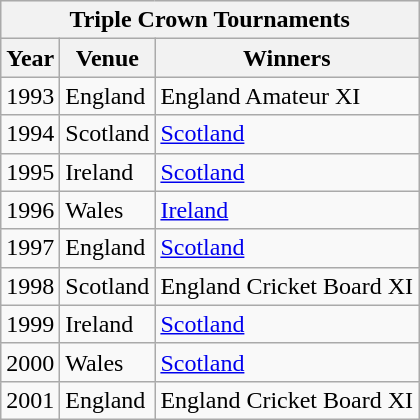<table class="wikitable">
<tr style="background:#efefef;">
<th colspan=3>Triple Crown Tournaments</th>
</tr>
<tr style="background:#efefef;">
<th>Year</th>
<th>Venue</th>
<th>Winners</th>
</tr>
<tr>
<td>1993</td>
<td>England</td>
<td>England Amateur XI</td>
</tr>
<tr>
<td>1994</td>
<td>Scotland</td>
<td><a href='#'>Scotland</a></td>
</tr>
<tr>
<td>1995</td>
<td>Ireland</td>
<td><a href='#'>Scotland</a></td>
</tr>
<tr>
<td>1996</td>
<td>Wales</td>
<td><a href='#'>Ireland</a></td>
</tr>
<tr>
<td>1997</td>
<td>England</td>
<td><a href='#'>Scotland</a></td>
</tr>
<tr>
<td>1998</td>
<td>Scotland</td>
<td>England Cricket Board XI</td>
</tr>
<tr>
<td>1999</td>
<td>Ireland</td>
<td><a href='#'>Scotland</a></td>
</tr>
<tr>
<td>2000</td>
<td>Wales</td>
<td><a href='#'>Scotland</a></td>
</tr>
<tr>
<td>2001</td>
<td>England</td>
<td>England Cricket Board XI</td>
</tr>
</table>
